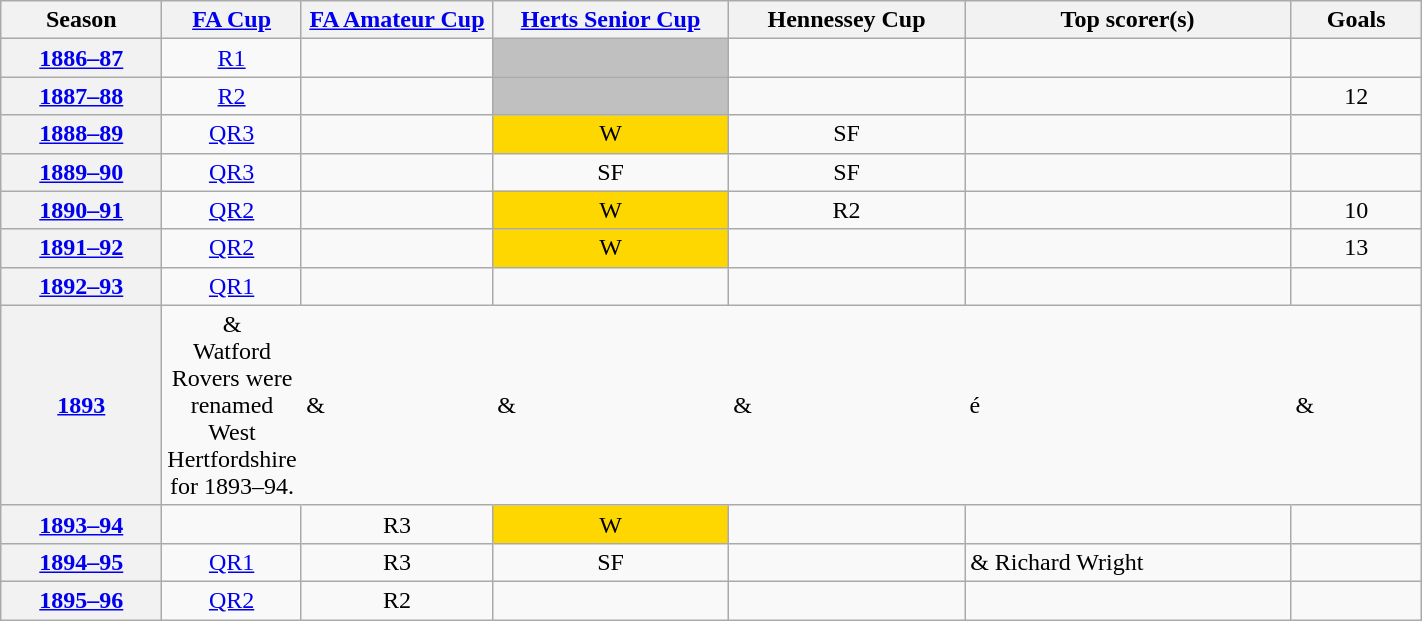<table class="wikitable sortable" style="text-align: center">
<tr>
<th width=100px scope=col>Season</th>
<th width=80px class="unsortable" scope=col><a href='#'>FA Cup</a></th>
<th width=120px scope=col><a href='#'>FA Amateur Cup</a></th>
<th width=150px scope=col><a href='#'>Herts Senior Cup</a></th>
<th width=150px scope=col>Hennessey Cup</th>
<th width=210px scope=col>Top scorer(s)</th>
<th width=80px scope=col>Goals</th>
</tr>
<tr>
<th scope=row style=text-align:center><a href='#'>1886–87</a></th>
<td><a href='#'>R1</a></td>
<td></td>
<td bgcolor=silver></td>
<td></td>
<td align=left></td>
<td></td>
</tr>
<tr>
<th scope=row style=text-align:center><a href='#'>1887–88</a></th>
<td><a href='#'>R2</a></td>
<td></td>
<td bgcolor=silver></td>
<td></td>
<td align=left></td>
<td>12</td>
</tr>
<tr>
<th scope=row style=text-align:center><a href='#'>1888–89</a></th>
<td><a href='#'>QR3</a></td>
<td></td>
<td bgcolor=gold>W</td>
<td>SF</td>
<td align=left></td>
<td></td>
</tr>
<tr>
<th scope=row style=text-align:center><a href='#'>1889–90</a></th>
<td><a href='#'>QR3</a></td>
<td></td>
<td>SF</td>
<td>SF</td>
<td align=left></td>
<td></td>
</tr>
<tr>
<th scope=row style=text-align:center><a href='#'>1890–91</a></th>
<td><a href='#'>QR2</a></td>
<td></td>
<td bgcolor=gold>W</td>
<td>R2</td>
<td align=left></td>
<td>10</td>
</tr>
<tr>
<th scope=row style=text-align:center><a href='#'>1891–92</a></th>
<td><a href='#'>QR2</a></td>
<td></td>
<td bgcolor=gold>W</td>
<td></td>
<td align=left></td>
<td>13</td>
</tr>
<tr>
<th scope=row style=text-align:center><a href='#'>1892–93</a></th>
<td><a href='#'>QR1</a></td>
<td></td>
<td></td>
<td></td>
<td align=left></td>
<td></td>
</tr>
<tr>
<th scope=row style=text-align:center><a href='#'>1893</a></th>
<td valign=top align=center><span>&</span><div>Watford Rovers were renamed West Hertfordshire for 1893–94.</div></td>
<td align=left style="border-left:2px solid #ccc;border-left-style:hidden;"><span>&</span></td>
<td align=left style="border-left:2px solid #ccc;border-left-style:hidden;"><span>&</span></td>
<td align=left style="border-left:2px solid #ccc;border-left-style:hidden;"><span>&</span></td>
<td align=left style="border-left:2px solid #ccc;border-left-style:hidden;"><span>é</span></td>
<td align=left style="border-left:2px solid #ccc;border-left-style:hidden;"><span>&</span></td>
</tr>
<tr>
<th scope=row style=text-align:center><a href='#'>1893–94</a></th>
<td></td>
<td>R3</td>
<td bgcolor=gold>W</td>
<td></td>
<td align=left></td>
<td></td>
</tr>
<tr>
<th scope=row style=text-align:center><a href='#'>1894–95</a></th>
<td><a href='#'>QR1</a></td>
<td>R3</td>
<td>SF</td>
<td></td>
<td align=left> & Richard Wright</td>
<td></td>
</tr>
<tr>
<th scope=row style=text-align:center><a href='#'>1895–96</a></th>
<td><a href='#'>QR2</a></td>
<td>R2</td>
<td></td>
<td></td>
<td align=left></td>
<td></td>
</tr>
</table>
